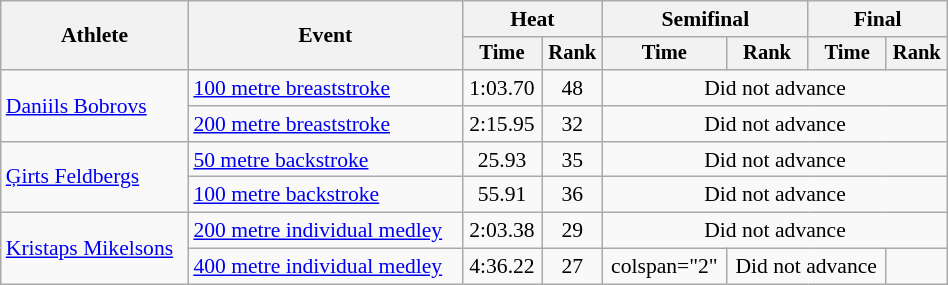<table class="wikitable" style="text-align:center; font-size:90%; width:50%;">
<tr>
<th rowspan="2">Athlete</th>
<th rowspan="2">Event</th>
<th colspan="2">Heat</th>
<th colspan="2">Semifinal</th>
<th colspan="2">Final</th>
</tr>
<tr style="font-size:95%">
<th>Time</th>
<th>Rank</th>
<th>Time</th>
<th>Rank</th>
<th>Time</th>
<th>Rank</th>
</tr>
<tr>
<td align=left rowspan=2><a href='#'>Daniils Bobrovs</a></td>
<td align=left><a href='#'>100 metre breaststroke</a></td>
<td>1:03.70</td>
<td>48</td>
<td colspan=4>Did not advance</td>
</tr>
<tr>
<td align=left><a href='#'>200 metre breaststroke</a></td>
<td>2:15.95</td>
<td>32</td>
<td colspan=4>Did not advance</td>
</tr>
<tr>
<td align=left rowspan=2><a href='#'>Ģirts Feldbergs</a></td>
<td align=left><a href='#'>50 metre backstroke</a></td>
<td>25.93</td>
<td>35</td>
<td colspan=4>Did not advance</td>
</tr>
<tr>
<td align=left><a href='#'>100 metre backstroke</a></td>
<td>55.91</td>
<td>36</td>
<td colspan=4>Did not advance</td>
</tr>
<tr>
<td align=left rowspan=2><a href='#'>Kristaps Mikelsons</a></td>
<td align=left><a href='#'>200 metre individual medley</a></td>
<td>2:03.38</td>
<td>29</td>
<td colspan=4>Did not advance</td>
</tr>
<tr>
<td align=left><a href='#'>400 metre individual medley</a></td>
<td>4:36.22</td>
<td>27</td>
<td>colspan="2" </td>
<td colspan="2">Did not advance</td>
</tr>
</table>
